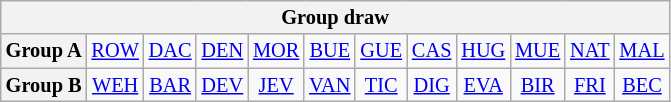<table class="wikitable" style="text-align:center; font-size:85%">
<tr>
<th colspan="12">Group draw </th>
</tr>
<tr>
<th>Group A</th>
<td> <a href='#'>ROW</a></td>
<td> <a href='#'>DAC</a></td>
<td> <a href='#'>DEN</a></td>
<td> <a href='#'>MOR</a></td>
<td> <a href='#'>BUE</a></td>
<td> <a href='#'>GUE</a></td>
<td> <a href='#'>CAS</a></td>
<td> <a href='#'>HUG</a></td>
<td> <a href='#'>MUE</a></td>
<td> <a href='#'>NAT</a></td>
<td> <a href='#'>MAL</a></td>
</tr>
<tr>
<th>Group B</th>
<td> <a href='#'>WEH</a></td>
<td> <a href='#'>BAR</a></td>
<td> <a href='#'>DEV</a></td>
<td> <a href='#'>JEV</a></td>
<td> <a href='#'>VAN</a></td>
<td> <a href='#'>TIC</a></td>
<td> <a href='#'>DIG</a></td>
<td> <a href='#'>EVA</a></td>
<td> <a href='#'>BIR</a></td>
<td> <a href='#'>FRI</a></td>
<td> <a href='#'>BEC</a></td>
</tr>
</table>
